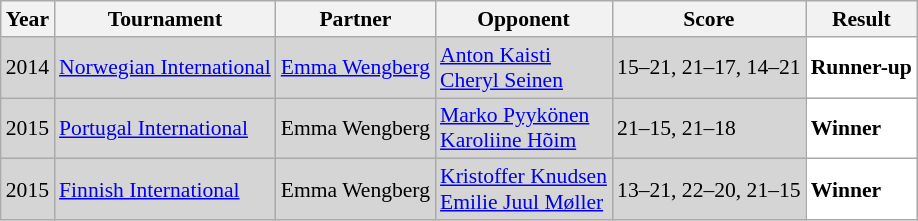<table class="sortable wikitable" style="font-size: 90%;">
<tr>
<th>Year</th>
<th>Tournament</th>
<th>Partner</th>
<th>Opponent</th>
<th>Score</th>
<th>Result</th>
</tr>
<tr style="background:#D5D5D5">
<td align="center">2014</td>
<td align="left"><a href='#'>Norwegian International</a></td>
<td align="left"> <a href='#'>Emma Wengberg</a></td>
<td align="left"> <a href='#'>Anton Kaisti</a> <br>  <a href='#'>Cheryl Seinen</a></td>
<td align="left">15–21, 21–17, 14–21</td>
<td style="text-align:left; background:white"> <strong>Runner-up</strong></td>
</tr>
<tr style="background:#D5D5D5">
<td align="center">2015</td>
<td align="left"><a href='#'>Portugal International</a></td>
<td align="left"> Emma Wengberg</td>
<td align="left"> <a href='#'>Marko Pyykönen</a> <br>  <a href='#'>Karoliine Hõim</a></td>
<td align="left">21–15, 21–18</td>
<td style="text-align:left; background:white"> <strong>Winner</strong></td>
</tr>
<tr style="background:#D5D5D5">
<td align="center">2015</td>
<td align="left"><a href='#'>Finnish International</a></td>
<td align="left"> Emma Wengberg</td>
<td align="left"> <a href='#'>Kristoffer Knudsen</a> <br>  <a href='#'>Emilie Juul Møller</a></td>
<td align="left">13–21, 22–20, 21–15</td>
<td style="text-align:left; background:white"> <strong>Winner</strong></td>
</tr>
</table>
